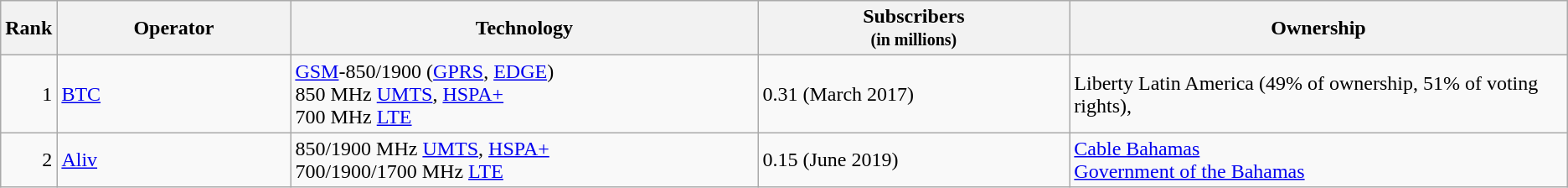<table class="wikitable">
<tr>
<th style="width:3%;">Rank</th>
<th style="width:15%;">Operator</th>
<th style="width:30%;">Technology</th>
<th style="width:20%;">Subscribers<br><small>(in millions)</small></th>
<th style="width:32%;">Ownership</th>
</tr>
<tr>
<td align=right>1</td>
<td><a href='#'>BTC</a></td>
<td><a href='#'>GSM</a>-850/1900 (<a href='#'>GPRS</a>, <a href='#'>EDGE</a>)<br>850 MHz <a href='#'>UMTS</a>, <a href='#'>HSPA+</a><br>700 MHz <a href='#'>LTE</a></td>
<td>0.31 (March 2017)</td>
<td>Liberty Latin America (49% of ownership, 51% of voting rights),</td>
</tr>
<tr>
<td align=right>2</td>
<td><a href='#'>Aliv</a></td>
<td>850/1900 MHz <a href='#'>UMTS</a>, <a href='#'>HSPA+</a><br>700/1900/1700 MHz <a href='#'>LTE</a></td>
<td>0.15 (June 2019)</td>
<td><a href='#'>Cable Bahamas</a><br><a href='#'>Government of the Bahamas</a></td>
</tr>
</table>
